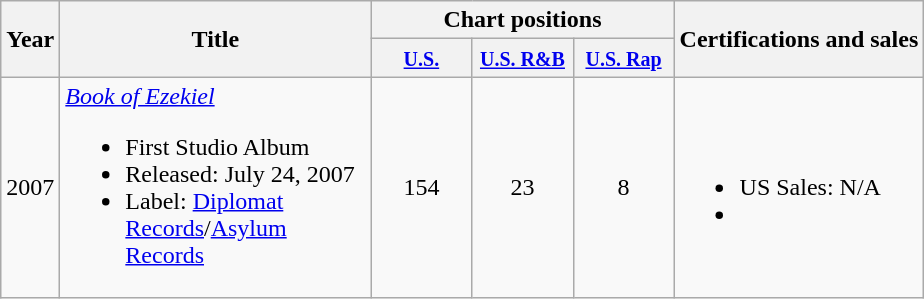<table class="wikitable">
<tr>
<th rowspan="2">Year</th>
<th rowspan="2" style="width:200px;">Title</th>
<th colspan="3">Chart positions</th>
<th rowspan="2">Certifications and sales</th>
</tr>
<tr>
<th width="60"><small><a href='#'>U.S.</a></small></th>
<th width="60"><small><a href='#'>U.S. R&B</a></small></th>
<th width="60"><small><a href='#'>U.S. Rap</a></small></th>
</tr>
<tr>
<td>2007</td>
<td><em><a href='#'>Book of Ezekiel</a></em><br><ul><li>First Studio Album</li><li>Released: July 24, 2007</li><li>Label: <a href='#'>Diplomat Records</a>/<a href='#'>Asylum Records</a></li></ul></td>
<td style="text-align:center;">154</td>
<td style="text-align:center;">23</td>
<td style="text-align:center;">8</td>
<td align="left"><br><ul><li>US Sales: N/A</li><li></li></ul></td>
</tr>
</table>
